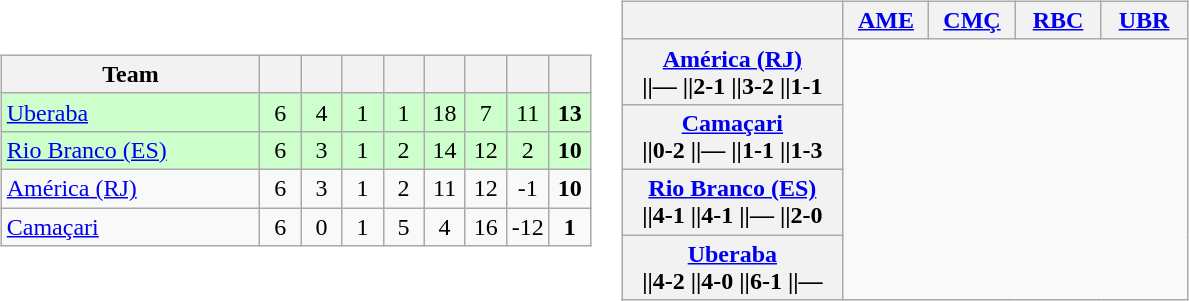<table>
<tr>
<td><br><table class="wikitable" style="text-align: center;">
<tr>
<th width=165>Team</th>
<th width=20></th>
<th width=20></th>
<th width=20></th>
<th width=20></th>
<th width=20></th>
<th width=20></th>
<th width=20></th>
<th width=20></th>
</tr>
<tr bgcolor=#CCFFCC>
<td align=left> <a href='#'>Uberaba</a></td>
<td>6</td>
<td>4</td>
<td>1</td>
<td>1</td>
<td>18</td>
<td>7</td>
<td>11</td>
<td><strong>13</strong></td>
</tr>
<tr bgcolor=#CCFFCC>
<td align=left> <a href='#'>Rio Branco (ES)</a></td>
<td>6</td>
<td>3</td>
<td>1</td>
<td>2</td>
<td>14</td>
<td>12</td>
<td>2</td>
<td><strong>10</strong></td>
</tr>
<tr>
<td align=left> <a href='#'>América (RJ)</a></td>
<td>6</td>
<td>3</td>
<td>1</td>
<td>2</td>
<td>11</td>
<td>12</td>
<td>-1</td>
<td><strong>10</strong></td>
</tr>
<tr>
<td align=left> <a href='#'>Camaçari</a></td>
<td>6</td>
<td>0</td>
<td>1</td>
<td>5</td>
<td>4</td>
<td>16</td>
<td>-12</td>
<td><strong>1</strong></td>
</tr>
</table>
</td>
<td><br><table class="wikitable" style="text-align:center">
<tr>
<th width="140"> </th>
<th width="50"><a href='#'>AME</a></th>
<th width="50"><a href='#'>CMÇ</a></th>
<th width="50"><a href='#'>RBC</a></th>
<th width="50"><a href='#'>UBR</a></th>
</tr>
<tr>
<th><a href='#'>América (RJ)</a><br> ||—
 ||2-1
 ||3-2
 ||1-1</th>
</tr>
<tr>
<th><a href='#'>Camaçari</a><br> ||0-2
 ||—
 ||1-1
 ||1-3</th>
</tr>
<tr>
<th><a href='#'>Rio Branco (ES)</a><br> ||4-1
 ||4-1
 ||—
 ||2-0</th>
</tr>
<tr>
<th><a href='#'>Uberaba</a><br> ||4-2
 ||4-0
 ||6-1
 ||—</th>
</tr>
</table>
</td>
</tr>
</table>
